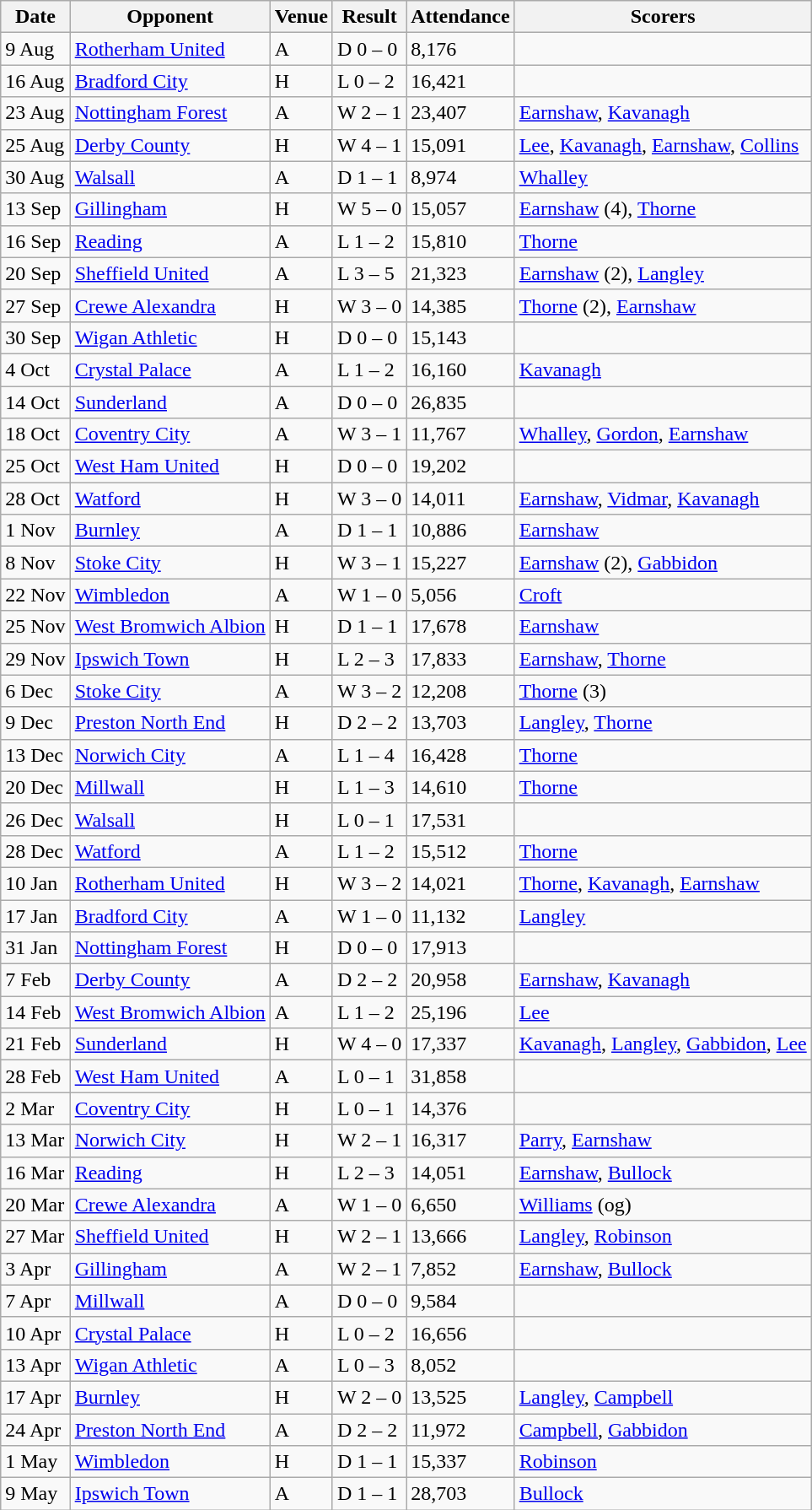<table class="wikitable">
<tr>
<th>Date</th>
<th>Opponent</th>
<th>Venue</th>
<th>Result</th>
<th>Attendance</th>
<th>Scorers</th>
</tr>
<tr>
<td>9 Aug</td>
<td><a href='#'>Rotherham United</a></td>
<td>A</td>
<td>D 0 – 0</td>
<td>8,176</td>
<td></td>
</tr>
<tr>
<td>16 Aug</td>
<td><a href='#'>Bradford City</a></td>
<td>H</td>
<td>L 0 – 2</td>
<td>16,421</td>
<td></td>
</tr>
<tr>
<td>23 Aug</td>
<td><a href='#'>Nottingham Forest</a></td>
<td>A</td>
<td>W 2 – 1</td>
<td>23,407</td>
<td><a href='#'>Earnshaw</a>, <a href='#'>Kavanagh</a></td>
</tr>
<tr>
<td>25 Aug</td>
<td><a href='#'>Derby County</a></td>
<td>H</td>
<td>W 4 – 1</td>
<td>15,091</td>
<td><a href='#'>Lee</a>, <a href='#'>Kavanagh</a>, <a href='#'>Earnshaw</a>, <a href='#'>Collins</a></td>
</tr>
<tr>
<td>30 Aug</td>
<td><a href='#'>Walsall</a></td>
<td>A</td>
<td>D 1 – 1</td>
<td>8,974</td>
<td><a href='#'>Whalley</a></td>
</tr>
<tr>
<td>13 Sep</td>
<td><a href='#'>Gillingham</a></td>
<td>H</td>
<td>W 5 – 0</td>
<td>15,057</td>
<td><a href='#'>Earnshaw</a> (4), <a href='#'>Thorne</a></td>
</tr>
<tr>
<td>16 Sep</td>
<td><a href='#'>Reading</a></td>
<td>A</td>
<td>L 1 – 2</td>
<td>15,810</td>
<td><a href='#'>Thorne</a></td>
</tr>
<tr>
<td>20 Sep</td>
<td><a href='#'>Sheffield United</a></td>
<td>A</td>
<td>L 3 – 5</td>
<td>21,323</td>
<td><a href='#'>Earnshaw</a> (2), <a href='#'>Langley</a></td>
</tr>
<tr>
<td>27 Sep</td>
<td><a href='#'>Crewe Alexandra</a></td>
<td>H</td>
<td>W 3 – 0</td>
<td>14,385</td>
<td><a href='#'>Thorne</a> (2), <a href='#'>Earnshaw</a></td>
</tr>
<tr>
<td>30 Sep</td>
<td><a href='#'>Wigan Athletic</a></td>
<td>H</td>
<td>D 0 – 0</td>
<td>15,143</td>
<td></td>
</tr>
<tr>
<td>4 Oct</td>
<td><a href='#'>Crystal Palace</a></td>
<td>A</td>
<td>L 1 – 2</td>
<td>16,160</td>
<td><a href='#'>Kavanagh</a></td>
</tr>
<tr>
<td>14 Oct</td>
<td><a href='#'>Sunderland</a></td>
<td>A</td>
<td>D 0 – 0</td>
<td>26,835</td>
<td></td>
</tr>
<tr>
<td>18 Oct</td>
<td><a href='#'>Coventry City</a></td>
<td>A</td>
<td>W 3 – 1</td>
<td>11,767</td>
<td><a href='#'>Whalley</a>, <a href='#'>Gordon</a>, <a href='#'>Earnshaw</a></td>
</tr>
<tr>
<td>25 Oct</td>
<td><a href='#'>West Ham United</a></td>
<td>H</td>
<td>D 0 – 0</td>
<td>19,202</td>
<td></td>
</tr>
<tr>
<td>28 Oct</td>
<td><a href='#'>Watford</a></td>
<td>H</td>
<td>W 3 – 0</td>
<td>14,011</td>
<td><a href='#'>Earnshaw</a>, <a href='#'>Vidmar</a>, <a href='#'>Kavanagh</a></td>
</tr>
<tr>
<td>1 Nov</td>
<td><a href='#'>Burnley</a></td>
<td>A</td>
<td>D 1 – 1</td>
<td>10,886</td>
<td><a href='#'>Earnshaw</a></td>
</tr>
<tr>
<td>8 Nov</td>
<td><a href='#'>Stoke City</a></td>
<td>H</td>
<td>W 3 – 1</td>
<td>15,227</td>
<td><a href='#'>Earnshaw</a> (2), <a href='#'>Gabbidon</a></td>
</tr>
<tr>
<td>22 Nov</td>
<td><a href='#'>Wimbledon</a></td>
<td>A</td>
<td>W 1 – 0</td>
<td>5,056</td>
<td><a href='#'>Croft</a></td>
</tr>
<tr>
<td>25 Nov</td>
<td><a href='#'>West Bromwich Albion</a></td>
<td>H</td>
<td>D 1 – 1</td>
<td>17,678</td>
<td><a href='#'>Earnshaw</a></td>
</tr>
<tr>
<td>29 Nov</td>
<td><a href='#'>Ipswich Town</a></td>
<td>H</td>
<td>L 2 – 3</td>
<td>17,833</td>
<td><a href='#'>Earnshaw</a>, <a href='#'>Thorne</a></td>
</tr>
<tr>
<td>6 Dec</td>
<td><a href='#'>Stoke City</a></td>
<td>A</td>
<td>W 3 – 2</td>
<td>12,208</td>
<td><a href='#'>Thorne</a> (3)</td>
</tr>
<tr>
<td>9 Dec</td>
<td><a href='#'>Preston North End</a></td>
<td>H</td>
<td>D 2 – 2</td>
<td>13,703</td>
<td><a href='#'>Langley</a>, <a href='#'>Thorne</a></td>
</tr>
<tr>
<td>13 Dec</td>
<td><a href='#'>Norwich City</a></td>
<td>A</td>
<td>L 1 – 4</td>
<td>16,428</td>
<td><a href='#'>Thorne</a></td>
</tr>
<tr>
<td>20 Dec</td>
<td><a href='#'>Millwall</a></td>
<td>H</td>
<td>L 1 – 3</td>
<td>14,610</td>
<td><a href='#'>Thorne</a></td>
</tr>
<tr>
<td>26 Dec</td>
<td><a href='#'>Walsall</a></td>
<td>H</td>
<td>L 0 – 1</td>
<td>17,531</td>
<td></td>
</tr>
<tr>
<td>28 Dec</td>
<td><a href='#'>Watford</a></td>
<td>A</td>
<td>L 1 – 2</td>
<td>15,512</td>
<td><a href='#'>Thorne</a></td>
</tr>
<tr>
<td>10 Jan</td>
<td><a href='#'>Rotherham United</a></td>
<td>H</td>
<td>W 3 – 2</td>
<td>14,021</td>
<td><a href='#'>Thorne</a>, <a href='#'>Kavanagh</a>, <a href='#'>Earnshaw</a></td>
</tr>
<tr>
<td>17 Jan</td>
<td><a href='#'>Bradford City</a></td>
<td>A</td>
<td>W 1 – 0</td>
<td>11,132</td>
<td><a href='#'>Langley</a></td>
</tr>
<tr>
<td>31 Jan</td>
<td><a href='#'>Nottingham Forest</a></td>
<td>H</td>
<td>D 0 – 0</td>
<td>17,913</td>
<td></td>
</tr>
<tr>
<td>7 Feb</td>
<td><a href='#'>Derby County</a></td>
<td>A</td>
<td>D 2 – 2</td>
<td>20,958</td>
<td><a href='#'>Earnshaw</a>, <a href='#'>Kavanagh</a></td>
</tr>
<tr>
<td>14 Feb</td>
<td><a href='#'>West Bromwich Albion</a></td>
<td>A</td>
<td>L 1 – 2</td>
<td>25,196</td>
<td><a href='#'>Lee</a></td>
</tr>
<tr>
<td>21 Feb</td>
<td><a href='#'>Sunderland</a></td>
<td>H</td>
<td>W 4 – 0</td>
<td>17,337</td>
<td><a href='#'>Kavanagh</a>, <a href='#'>Langley</a>, <a href='#'>Gabbidon</a>, <a href='#'>Lee</a></td>
</tr>
<tr>
<td>28 Feb</td>
<td><a href='#'>West Ham United</a></td>
<td>A</td>
<td>L 0 – 1</td>
<td>31,858</td>
<td></td>
</tr>
<tr>
<td>2 Mar</td>
<td><a href='#'>Coventry City</a></td>
<td>H</td>
<td>L 0 – 1</td>
<td>14,376</td>
<td></td>
</tr>
<tr>
<td>13 Mar</td>
<td><a href='#'>Norwich City</a></td>
<td>H</td>
<td>W 2 – 1</td>
<td>16,317</td>
<td><a href='#'>Parry</a>, <a href='#'>Earnshaw</a></td>
</tr>
<tr>
<td>16 Mar</td>
<td><a href='#'>Reading</a></td>
<td>H</td>
<td>L 2 – 3</td>
<td>14,051</td>
<td><a href='#'>Earnshaw</a>, <a href='#'>Bullock</a></td>
</tr>
<tr>
<td>20 Mar</td>
<td><a href='#'>Crewe Alexandra</a></td>
<td>A</td>
<td>W 1 – 0</td>
<td>6,650</td>
<td><a href='#'>Williams</a> (og)</td>
</tr>
<tr>
<td>27 Mar</td>
<td><a href='#'>Sheffield United</a></td>
<td>H</td>
<td>W 2 – 1</td>
<td>13,666</td>
<td><a href='#'>Langley</a>, <a href='#'>Robinson</a></td>
</tr>
<tr>
<td>3 Apr</td>
<td><a href='#'>Gillingham</a></td>
<td>A</td>
<td>W 2 – 1</td>
<td>7,852</td>
<td><a href='#'>Earnshaw</a>, <a href='#'>Bullock</a></td>
</tr>
<tr>
<td>7 Apr</td>
<td><a href='#'>Millwall</a></td>
<td>A</td>
<td>D 0 – 0</td>
<td>9,584</td>
<td></td>
</tr>
<tr>
<td>10 Apr</td>
<td><a href='#'>Crystal Palace</a></td>
<td>H</td>
<td>L 0 – 2</td>
<td>16,656</td>
<td></td>
</tr>
<tr>
<td>13 Apr</td>
<td><a href='#'>Wigan Athletic</a></td>
<td>A</td>
<td>L 0 – 3</td>
<td>8,052</td>
<td></td>
</tr>
<tr>
<td>17 Apr</td>
<td><a href='#'>Burnley</a></td>
<td>H</td>
<td>W 2 – 0</td>
<td>13,525</td>
<td><a href='#'>Langley</a>, <a href='#'>Campbell</a></td>
</tr>
<tr>
<td>24 Apr</td>
<td><a href='#'>Preston North End</a></td>
<td>A</td>
<td>D 2 – 2</td>
<td>11,972</td>
<td><a href='#'>Campbell</a>, <a href='#'>Gabbidon</a></td>
</tr>
<tr>
<td>1 May</td>
<td><a href='#'>Wimbledon</a></td>
<td>H</td>
<td>D 1 – 1</td>
<td>15,337</td>
<td><a href='#'>Robinson</a></td>
</tr>
<tr>
<td>9 May</td>
<td><a href='#'>Ipswich Town</a></td>
<td>A</td>
<td>D 1 – 1</td>
<td>28,703</td>
<td><a href='#'>Bullock</a></td>
</tr>
</table>
